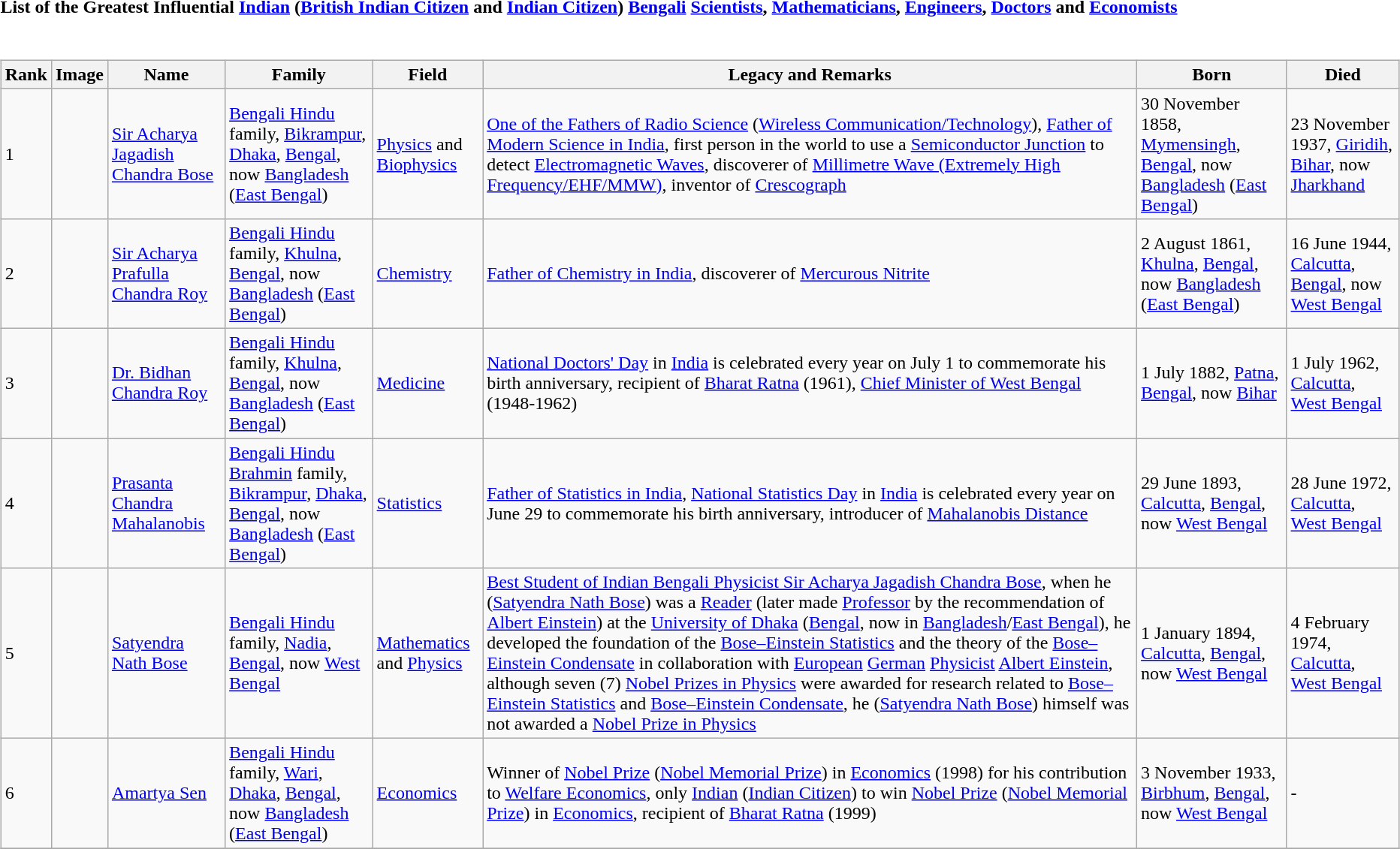<table>
<tr>
<td width="50%" align="left"><strong>List of the Greatest Influential <a href='#'>Indian</a> (<a href='#'>British Indian Citizen</a> and <a href='#'>Indian Citizen</a>) <a href='#'>Bengali</a> <a href='#'>Scientists</a>, <a href='#'>Mathematicians</a>, <a href='#'>Engineers</a>, <a href='#'>Doctors</a> and <a href='#'>Economists</a></strong></td>
</tr>
<tr valign="top">
<td><br><table class="wikitable" border="1">
<tr>
<th>Rank</th>
<th>Image</th>
<th>Name</th>
<th>Family</th>
<th>Field</th>
<th>Legacy and Remarks</th>
<th>Born</th>
<th>Died</th>
</tr>
<tr>
<td>1</td>
<td></td>
<td><a href='#'>Sir Acharya Jagadish Chandra Bose</a></td>
<td><a href='#'>Bengali Hindu</a> family, <a href='#'>Bikrampur</a>, <a href='#'>Dhaka</a>, <a href='#'>Bengal</a>, now <a href='#'>Bangladesh</a> (<a href='#'>East Bengal</a>)</td>
<td><a href='#'>Physics</a> and <a href='#'>Biophysics</a></td>
<td><a href='#'>One of the Fathers of Radio Science</a> (<a href='#'>Wireless Communication/Technology</a>), <a href='#'>Father of Modern Science in India</a>, first person in the world to use a <a href='#'>Semiconductor Junction</a> to detect <a href='#'>Electromagnetic Waves</a>, discoverer of <a href='#'>Millimetre Wave (Extremely High Frequency/EHF/MMW)</a>, inventor of <a href='#'>Crescograph</a></td>
<td>30 November 1858, <a href='#'>Mymensingh</a>, <a href='#'>Bengal</a>, now <a href='#'>Bangladesh</a> (<a href='#'>East Bengal</a>)</td>
<td>23 November 1937, <a href='#'>Giridih</a>, <a href='#'>Bihar</a>, now <a href='#'>Jharkhand</a></td>
</tr>
<tr>
<td>2</td>
<td></td>
<td><a href='#'>Sir Acharya Prafulla Chandra Roy</a></td>
<td><a href='#'>Bengali Hindu</a> family, <a href='#'>Khulna</a>, <a href='#'>Bengal</a>, now <a href='#'>Bangladesh</a> (<a href='#'>East Bengal</a>)</td>
<td><a href='#'>Chemistry</a></td>
<td><a href='#'>Father of Chemistry in India</a>, discoverer of <a href='#'>Mercurous Nitrite</a></td>
<td>2 August 1861, <a href='#'>Khulna</a>, <a href='#'>Bengal</a>, now <a href='#'>Bangladesh</a> (<a href='#'>East Bengal</a>)</td>
<td>16 June 1944, <a href='#'>Calcutta</a>, <a href='#'>Bengal</a>, now <a href='#'>West Bengal</a></td>
</tr>
<tr>
<td>3</td>
<td></td>
<td><a href='#'>Dr. Bidhan Chandra Roy</a></td>
<td><a href='#'>Bengali Hindu</a> family, <a href='#'>Khulna</a>, <a href='#'>Bengal</a>, now <a href='#'>Bangladesh</a> (<a href='#'>East Bengal</a>)</td>
<td><a href='#'>Medicine</a></td>
<td><a href='#'>National Doctors' Day</a> in <a href='#'>India</a> is celebrated every year on July 1 to commemorate his birth anniversary, recipient of <a href='#'>Bharat Ratna</a> (1961), <a href='#'>Chief Minister of West Bengal</a> (1948-1962)</td>
<td>1 July 1882, <a href='#'>Patna</a>, <a href='#'>Bengal</a>, now <a href='#'>Bihar</a></td>
<td>1 July 1962, <a href='#'>Calcutta</a>, <a href='#'>West Bengal</a></td>
</tr>
<tr>
<td>4</td>
<td></td>
<td><a href='#'>Prasanta Chandra Mahalanobis</a></td>
<td><a href='#'>Bengali Hindu</a> <a href='#'>Brahmin</a> family, <a href='#'>Bikrampur</a>, <a href='#'>Dhaka</a>, <a href='#'>Bengal</a>, now <a href='#'>Bangladesh</a> (<a href='#'>East Bengal</a>)</td>
<td><a href='#'>Statistics</a></td>
<td><a href='#'>Father of Statistics in India</a>, <a href='#'>National Statistics Day</a> in <a href='#'>India</a> is celebrated every year on June 29 to commemorate his birth anniversary, introducer of <a href='#'>Mahalanobis Distance</a></td>
<td>29 June 1893, <a href='#'>Calcutta</a>, <a href='#'>Bengal</a>, now <a href='#'>West Bengal</a></td>
<td>28 June 1972, <a href='#'>Calcutta</a>, <a href='#'>West Bengal</a></td>
</tr>
<tr>
<td>5</td>
<td></td>
<td><a href='#'>Satyendra Nath Bose</a></td>
<td><a href='#'>Bengali Hindu</a> family, <a href='#'>Nadia</a>, <a href='#'>Bengal</a>, now <a href='#'>West Bengal</a></td>
<td><a href='#'>Mathematics</a> and <a href='#'>Physics</a></td>
<td><a href='#'>Best Student of Indian Bengali Physicist Sir Acharya Jagadish Chandra Bose</a>, when he (<a href='#'>Satyendra Nath Bose</a>) was a <a href='#'>Reader</a> (later made <a href='#'>Professor</a> by the recommendation of <a href='#'>Albert Einstein</a>) at the <a href='#'>University of Dhaka</a> (<a href='#'>Bengal</a>, now in <a href='#'>Bangladesh</a>/<a href='#'>East Bengal</a>), he developed the foundation of the <a href='#'>Bose–Einstein Statistics</a> and the theory of the <a href='#'>Bose–Einstein Condensate</a> in collaboration with <a href='#'>European</a> <a href='#'>German</a> <a href='#'>Physicist</a> <a href='#'>Albert Einstein</a>, although seven (7) <a href='#'>Nobel Prizes in Physics</a> were awarded for research related to <a href='#'>Bose–Einstein Statistics</a> and <a href='#'>Bose–Einstein Condensate</a>, he (<a href='#'>Satyendra Nath Bose</a>) himself was not awarded a <a href='#'>Nobel Prize in Physics</a></td>
<td>1 January 1894, <a href='#'>Calcutta</a>, <a href='#'>Bengal</a>, now <a href='#'>West Bengal</a></td>
<td>4 February 1974, <a href='#'>Calcutta</a>, <a href='#'>West Bengal</a></td>
</tr>
<tr>
<td>6</td>
<td></td>
<td><a href='#'>Amartya Sen</a></td>
<td><a href='#'>Bengali Hindu</a> family, <a href='#'>Wari</a>, <a href='#'>Dhaka</a>, <a href='#'>Bengal</a>, now <a href='#'>Bangladesh</a> (<a href='#'>East Bengal</a>)</td>
<td><a href='#'>Economics</a></td>
<td>Winner of <a href='#'>Nobel Prize</a> (<a href='#'>Nobel Memorial Prize</a>) in <a href='#'>Economics</a> (1998) for his contribution to <a href='#'>Welfare Economics</a>, only <a href='#'>Indian</a> (<a href='#'>Indian Citizen</a>) to win <a href='#'>Nobel Prize</a> (<a href='#'>Nobel Memorial Prize</a>) in <a href='#'>Economics</a>, recipient of <a href='#'>Bharat Ratna</a> (1999)</td>
<td>3 November 1933, <a href='#'>Birbhum</a>, <a href='#'>Bengal</a>, now <a href='#'>West Bengal</a></td>
<td>-</td>
</tr>
<tr>
</tr>
</table>
</td>
</tr>
</table>
